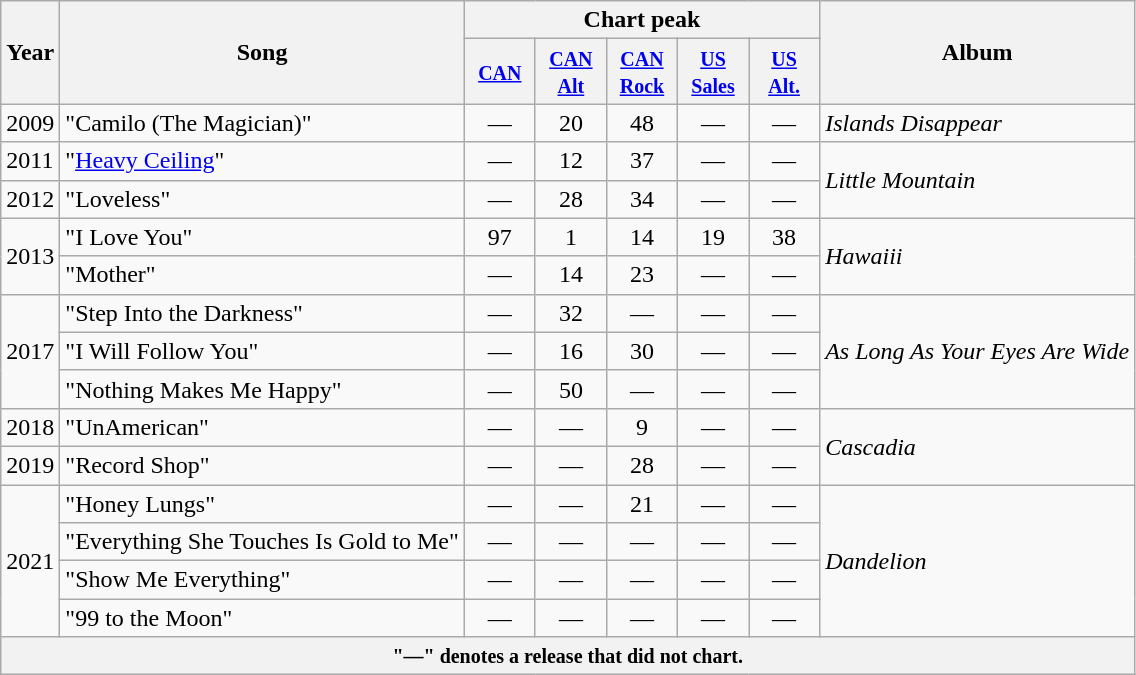<table class="wikitable">
<tr>
<th rowspan="2">Year</th>
<th rowspan="2">Song</th>
<th colspan="5">Chart peak</th>
<th rowspan="2">Album</th>
</tr>
<tr>
<th style="width:40px;"><small><a href='#'>CAN</a><br></small></th>
<th style="width:40px;"><small><a href='#'>CAN<br>Alt</a><br></small></th>
<th style="width:40px;"><small><a href='#'>CAN<br>Rock</a><br></small></th>
<th style="width:40px;"><small><a href='#'>US<br>Sales</a><br></small></th>
<th style="width:40px;"><small><a href='#'>US<br>Alt.</a><br></small></th>
</tr>
<tr>
<td>2009</td>
<td>"Camilo (The Magician)"</td>
<td style="text-align:center;">—</td>
<td style="text-align:center;">20</td>
<td style="text-align:center;">48</td>
<td style="text-align:center;">—</td>
<td style="text-align:center;">—</td>
<td><em>Islands Disappear</em></td>
</tr>
<tr>
<td>2011</td>
<td>"<a href='#'>Heavy Ceiling</a>"</td>
<td style="text-align:center;">—</td>
<td style="text-align:center;">12</td>
<td style="text-align:center;">37</td>
<td style="text-align:center;">—</td>
<td style="text-align:center;">—</td>
<td rowspan="2"><em>Little Mountain</em></td>
</tr>
<tr>
<td>2012</td>
<td>"Loveless"</td>
<td style="text-align:center;">—</td>
<td style="text-align:center;">28</td>
<td style="text-align:center;">34</td>
<td style="text-align:center;">—</td>
<td style="text-align:center;">—</td>
</tr>
<tr>
<td rowspan="2">2013</td>
<td>"I Love You"</td>
<td style="text-align:center;">97</td>
<td style="text-align:center;">1</td>
<td style="text-align:center;">14</td>
<td style="text-align:center;">19</td>
<td style="text-align:center;">38</td>
<td rowspan="2"><em>Hawaiii</em></td>
</tr>
<tr>
<td>"Mother"</td>
<td style="text-align:center;">—</td>
<td style="text-align:center;">14</td>
<td style="text-align:center;">23</td>
<td style="text-align:center;">—</td>
<td style="text-align:center;">—</td>
</tr>
<tr>
<td rowspan="3">2017</td>
<td>"Step Into the Darkness"</td>
<td style="text-align:center;">—</td>
<td style="text-align:center;">32</td>
<td style="text-align:center;">—</td>
<td style="text-align:center;">—</td>
<td style="text-align:center;">—</td>
<td rowspan="3"><em>As Long As Your Eyes Are Wide</em></td>
</tr>
<tr>
<td>"I Will Follow You"</td>
<td style="text-align:center;">—</td>
<td style="text-align:center;">16</td>
<td style="text-align:center;">30</td>
<td style="text-align:center;">—</td>
<td style="text-align:center;">—</td>
</tr>
<tr>
<td>"Nothing Makes Me Happy"</td>
<td style="text-align:center;">—</td>
<td style="text-align:center;">50</td>
<td style="text-align:center;">—</td>
<td style="text-align:center;">—</td>
<td style="text-align:center;">—</td>
</tr>
<tr>
<td>2018</td>
<td>"UnAmerican"</td>
<td style="text-align:center;">—</td>
<td style="text-align:center;">—</td>
<td style="text-align:center;">9</td>
<td style="text-align:center;">—</td>
<td style="text-align:center;">—</td>
<td rowspan="2"><em>Cascadia</em></td>
</tr>
<tr>
<td>2019</td>
<td>"Record Shop"</td>
<td style="text-align:center;">—</td>
<td style="text-align:center;">—</td>
<td style="text-align:center;">28</td>
<td style="text-align:center;">—</td>
<td style="text-align:center;">—</td>
</tr>
<tr>
<td rowspan="4">2021</td>
<td>"Honey Lungs"</td>
<td style="text-align:center;">—</td>
<td style="text-align:center;">—</td>
<td style="text-align:center;">21</td>
<td style="text-align:center;">—</td>
<td style="text-align:center;">—</td>
<td rowspan="4"><em>Dandelion</em></td>
</tr>
<tr>
<td>"Everything She Touches Is Gold to Me"</td>
<td style="text-align:center;">—</td>
<td style="text-align:center;">—</td>
<td style="text-align:center;">—</td>
<td style="text-align:center;">—</td>
<td style="text-align:center;">—</td>
</tr>
<tr>
<td>"Show Me Everything"</td>
<td style="text-align:center;">—</td>
<td style="text-align:center;">—</td>
<td style="text-align:center;">—</td>
<td style="text-align:center;">—</td>
<td style="text-align:center;">—</td>
</tr>
<tr>
<td>"99 to the Moon"</td>
<td style="text-align:center;">—</td>
<td style="text-align:center;">—</td>
<td style="text-align:center;">—</td>
<td style="text-align:center;">—</td>
<td style="text-align:center;">—</td>
</tr>
<tr>
<th colspan="10"><small>"—" denotes a release that did not chart.</small></th>
</tr>
</table>
